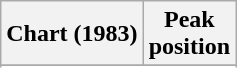<table class="wikitable sortable">
<tr>
<th align="left">Chart (1983)</th>
<th align="center">Peak<br>position</th>
</tr>
<tr>
</tr>
<tr>
</tr>
<tr>
</tr>
<tr>
</tr>
<tr>
</tr>
</table>
